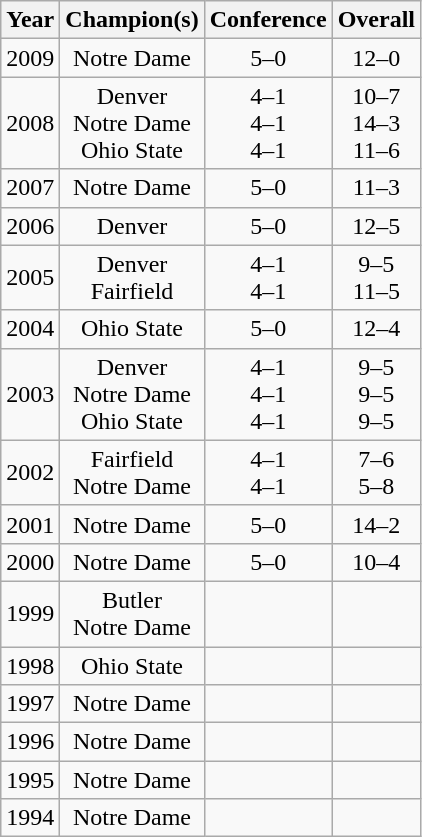<table class= "wikitable" style="text-align:center">
<tr>
<th>Year</th>
<th>Champion(s)</th>
<th>Conference</th>
<th>Overall</th>
</tr>
<tr>
<td>2009</td>
<td>Notre Dame</td>
<td>5–0</td>
<td>12–0</td>
</tr>
<tr>
<td>2008</td>
<td>Denver <br> Notre Dame <br> Ohio State</td>
<td>4–1 <br> 4–1 <br> 4–1</td>
<td>10–7 <br> 14–3 <br> 11–6</td>
</tr>
<tr>
<td>2007</td>
<td>Notre Dame</td>
<td>5–0</td>
<td>11–3</td>
</tr>
<tr>
<td>2006</td>
<td>Denver</td>
<td>5–0</td>
<td>12–5</td>
</tr>
<tr>
<td>2005</td>
<td>Denver <br> Fairfield</td>
<td>4–1 <br> 4–1</td>
<td>9–5 <br> 11–5</td>
</tr>
<tr>
<td>2004</td>
<td>Ohio State</td>
<td>5–0</td>
<td>12–4</td>
</tr>
<tr>
<td>2003</td>
<td>Denver <br> Notre Dame <br> Ohio State</td>
<td>4–1 <br> 4–1 <br> 4–1</td>
<td>9–5 <br> 9–5 <br> 9–5</td>
</tr>
<tr>
<td>2002</td>
<td>Fairfield <br> Notre Dame</td>
<td>4–1 <br> 4–1</td>
<td>7–6 <br> 5–8</td>
</tr>
<tr>
<td>2001</td>
<td>Notre Dame</td>
<td>5–0</td>
<td>14–2</td>
</tr>
<tr>
<td>2000</td>
<td>Notre Dame</td>
<td>5–0</td>
<td>10–4</td>
</tr>
<tr>
<td>1999</td>
<td>Butler <br> Notre Dame</td>
<td></td>
<td></td>
</tr>
<tr>
<td>1998</td>
<td>Ohio State</td>
<td></td>
<td></td>
</tr>
<tr>
<td>1997</td>
<td>Notre Dame</td>
<td></td>
<td></td>
</tr>
<tr>
<td>1996</td>
<td>Notre Dame</td>
<td></td>
<td></td>
</tr>
<tr>
<td>1995</td>
<td>Notre Dame</td>
<td></td>
<td></td>
</tr>
<tr>
<td>1994</td>
<td>Notre Dame</td>
<td></td>
<td></td>
</tr>
</table>
